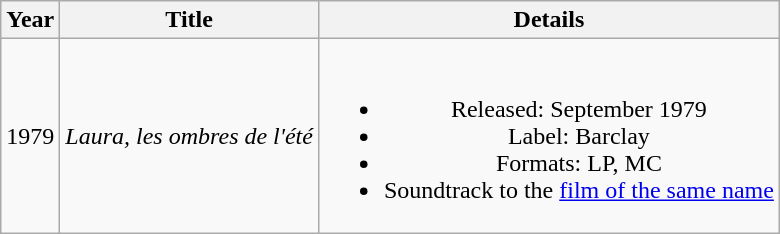<table class="wikitable" style="text-align:center">
<tr>
<th>Year</th>
<th>Title</th>
<th>Details</th>
</tr>
<tr>
<td>1979</td>
<td align="left"><em>Laura, les ombres de l'été</em></td>
<td><br><ul><li>Released: September 1979</li><li>Label: Barclay</li><li>Formats: LP, MC</li><li>Soundtrack to the <a href='#'>film of the same name</a></li></ul></td>
</tr>
</table>
